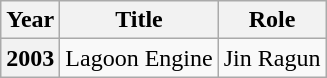<table class="wikitable sortable">
<tr>
<th>Year</th>
<th>Title</th>
<th>Role</th>
</tr>
<tr>
<th>2003</th>
<td>Lagoon Engine</td>
<td>Jin Ragun</td>
</tr>
</table>
